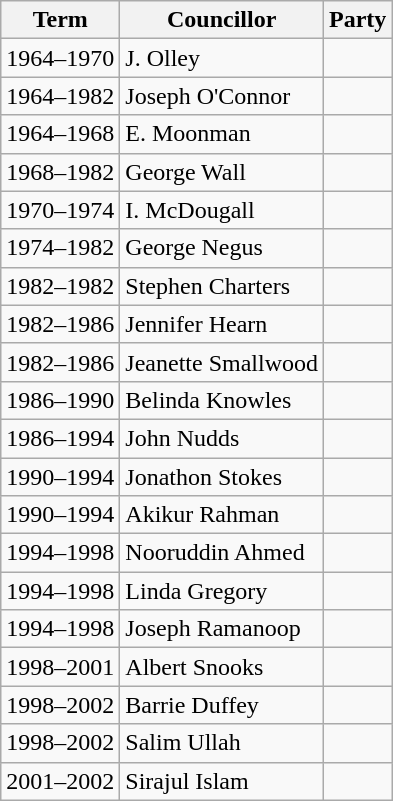<table class="wikitable">
<tr>
<th>Term</th>
<th>Councillor</th>
<th colspan=2>Party</th>
</tr>
<tr>
<td>1964–1970</td>
<td>J. Olley</td>
<td></td>
</tr>
<tr>
<td>1964–1982</td>
<td>Joseph O'Connor</td>
<td></td>
</tr>
<tr>
<td>1964–1968</td>
<td>E. Moonman</td>
<td></td>
</tr>
<tr>
<td>1968–1982</td>
<td>George Wall</td>
<td></td>
</tr>
<tr>
<td>1970–1974</td>
<td>I. McDougall</td>
<td></td>
</tr>
<tr>
<td>1974–1982</td>
<td>George Negus</td>
<td></td>
</tr>
<tr>
<td>1982–1982</td>
<td>Stephen Charters</td>
<td></td>
</tr>
<tr>
<td>1982–1986</td>
<td>Jennifer Hearn</td>
<td></td>
</tr>
<tr>
<td>1982–1986</td>
<td>Jeanette Smallwood</td>
<td></td>
</tr>
<tr>
<td>1986–1990</td>
<td>Belinda Knowles</td>
<td></td>
</tr>
<tr>
<td>1986–1994</td>
<td>John Nudds</td>
<td></td>
</tr>
<tr>
<td>1990–1994</td>
<td>Jonathon Stokes</td>
<td></td>
</tr>
<tr>
<td>1990–1994</td>
<td>Akikur Rahman</td>
<td></td>
</tr>
<tr>
<td>1994–1998</td>
<td>Nooruddin Ahmed</td>
<td></td>
</tr>
<tr>
<td>1994–1998</td>
<td>Linda Gregory</td>
<td></td>
</tr>
<tr>
<td>1994–1998</td>
<td>Joseph Ramanoop</td>
<td></td>
</tr>
<tr>
<td>1998–2001</td>
<td>Albert Snooks</td>
<td></td>
</tr>
<tr>
<td>1998–2002</td>
<td>Barrie Duffey</td>
<td></td>
</tr>
<tr>
<td>1998–2002</td>
<td>Salim Ullah</td>
<td></td>
</tr>
<tr>
<td>2001–2002</td>
<td>Sirajul Islam</td>
<td></td>
</tr>
</table>
